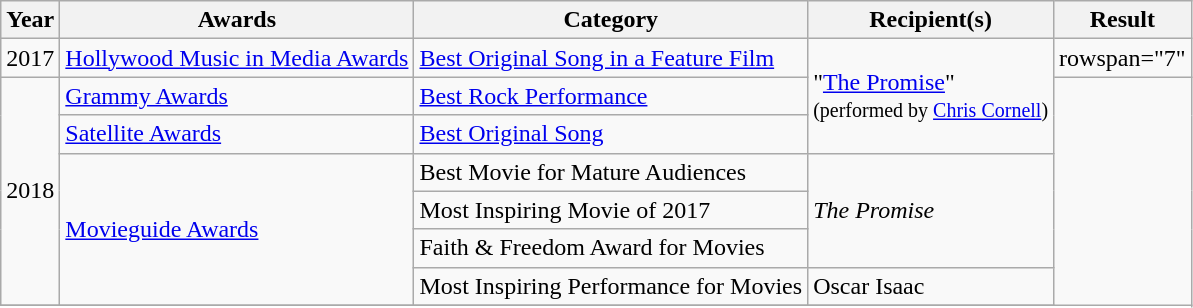<table class="wikitable sortable">
<tr>
<th>Year</th>
<th>Awards</th>
<th>Category</th>
<th>Recipient(s)</th>
<th>Result</th>
</tr>
<tr>
<td>2017</td>
<td><a href='#'>Hollywood Music in Media Awards</a></td>
<td><a href='#'>Best Original Song in a Feature Film</a></td>
<td rowspan="3">"<a href='#'>The Promise</a>"<br><small>(performed by <a href='#'>Chris Cornell</a>)</small></td>
<td>rowspan="7" </td>
</tr>
<tr>
<td rowspan="6">2018</td>
<td><a href='#'>Grammy Awards</a></td>
<td><a href='#'>Best Rock Performance</a></td>
</tr>
<tr>
<td><a href='#'>Satellite Awards</a></td>
<td><a href='#'>Best Original Song</a></td>
</tr>
<tr>
<td rowspan="4"><a href='#'>Movieguide Awards</a></td>
<td>Best Movie for Mature Audiences</td>
<td rowspan="3"><em>The Promise</em></td>
</tr>
<tr>
<td>Most Inspiring Movie of 2017</td>
</tr>
<tr>
<td>Faith & Freedom Award for Movies</td>
</tr>
<tr>
<td>Most Inspiring Performance for Movies</td>
<td>Oscar Isaac</td>
</tr>
<tr>
</tr>
</table>
